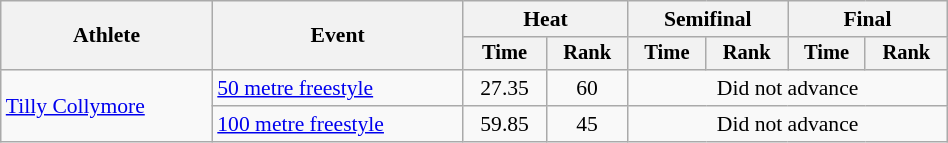<table class="wikitable" style="text-align:center; font-size:90%; width:50%;">
<tr>
<th rowspan="2">Athlete</th>
<th rowspan="2">Event</th>
<th colspan="2">Heat</th>
<th colspan="2">Semifinal</th>
<th colspan="2">Final</th>
</tr>
<tr style="font-size:95%">
<th>Time</th>
<th>Rank</th>
<th>Time</th>
<th>Rank</th>
<th>Time</th>
<th>Rank</th>
</tr>
<tr>
<td align=left rowspan=2><a href='#'>Tilly Collymore</a></td>
<td align=left><a href='#'>50 metre freestyle</a></td>
<td>27.35</td>
<td>60</td>
<td colspan=4>Did not advance</td>
</tr>
<tr>
<td align=left><a href='#'>100 metre freestyle</a></td>
<td>59.85</td>
<td>45</td>
<td colspan=4>Did not advance</td>
</tr>
</table>
